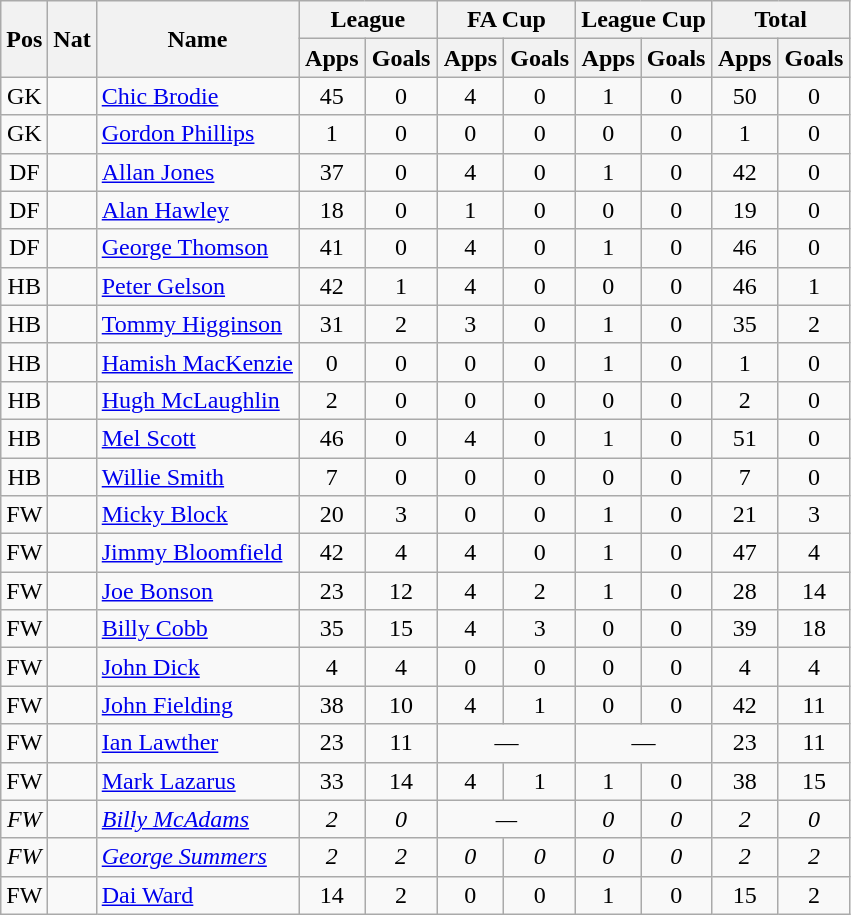<table class="wikitable" style="text-align:center">
<tr>
<th rowspan="2">Pos</th>
<th rowspan="2">Nat</th>
<th rowspan="2">Name</th>
<th colspan="2" style="width:85px;">League</th>
<th colspan="2" style="width:85px;">FA Cup</th>
<th colspan="2">League Cup</th>
<th colspan="2" style="width:85px;">Total</th>
</tr>
<tr>
<th>Apps</th>
<th>Goals</th>
<th>Apps</th>
<th>Goals</th>
<th>Apps</th>
<th>Goals</th>
<th>Apps</th>
<th>Goals</th>
</tr>
<tr>
<td>GK</td>
<td></td>
<td style="text-align:left;"><a href='#'>Chic Brodie</a></td>
<td>45</td>
<td>0</td>
<td>4</td>
<td>0</td>
<td>1</td>
<td>0</td>
<td>50</td>
<td>0</td>
</tr>
<tr>
<td>GK</td>
<td></td>
<td style="text-align:left;"><a href='#'>Gordon Phillips</a></td>
<td>1</td>
<td>0</td>
<td>0</td>
<td>0</td>
<td>0</td>
<td>0</td>
<td>1</td>
<td>0</td>
</tr>
<tr>
<td>DF</td>
<td></td>
<td style="text-align:left;"><a href='#'>Allan Jones</a></td>
<td>37</td>
<td>0</td>
<td>4</td>
<td>0</td>
<td>1</td>
<td>0</td>
<td>42</td>
<td>0</td>
</tr>
<tr>
<td>DF</td>
<td></td>
<td style="text-align:left;"><a href='#'>Alan Hawley</a></td>
<td>18</td>
<td>0</td>
<td>1</td>
<td>0</td>
<td>0</td>
<td>0</td>
<td>19</td>
<td>0</td>
</tr>
<tr>
<td>DF</td>
<td></td>
<td style="text-align:left;"><a href='#'>George Thomson</a></td>
<td>41</td>
<td>0</td>
<td>4</td>
<td>0</td>
<td>1</td>
<td>0</td>
<td>46</td>
<td>0</td>
</tr>
<tr>
<td>HB</td>
<td></td>
<td style="text-align:left;"><a href='#'>Peter Gelson</a></td>
<td>42</td>
<td>1</td>
<td>4</td>
<td>0</td>
<td>0</td>
<td>0</td>
<td>46</td>
<td>1</td>
</tr>
<tr>
<td>HB</td>
<td></td>
<td style="text-align:left;"><a href='#'>Tommy Higginson</a></td>
<td>31</td>
<td>2</td>
<td>3</td>
<td>0</td>
<td>1</td>
<td>0</td>
<td>35</td>
<td>2</td>
</tr>
<tr>
<td>HB</td>
<td></td>
<td style="text-align:left;"><a href='#'>Hamish MacKenzie</a></td>
<td>0</td>
<td>0</td>
<td>0</td>
<td>0</td>
<td>1</td>
<td>0</td>
<td>1</td>
<td>0</td>
</tr>
<tr>
<td>HB</td>
<td></td>
<td style="text-align:left;"><a href='#'>Hugh McLaughlin</a></td>
<td>2</td>
<td>0</td>
<td>0</td>
<td>0</td>
<td>0</td>
<td>0</td>
<td>2</td>
<td>0</td>
</tr>
<tr>
<td>HB</td>
<td></td>
<td style="text-align:left;"><a href='#'>Mel Scott</a></td>
<td>46</td>
<td>0</td>
<td>4</td>
<td>0</td>
<td>1</td>
<td>0</td>
<td>51</td>
<td>0</td>
</tr>
<tr>
<td>HB</td>
<td></td>
<td style="text-align:left;"><a href='#'>Willie Smith</a></td>
<td>7</td>
<td>0</td>
<td>0</td>
<td>0</td>
<td>0</td>
<td>0</td>
<td>7</td>
<td>0</td>
</tr>
<tr>
<td>FW</td>
<td></td>
<td style="text-align:left;"><a href='#'>Micky Block</a></td>
<td>20</td>
<td>3</td>
<td>0</td>
<td>0</td>
<td>1</td>
<td>0</td>
<td>21</td>
<td>3</td>
</tr>
<tr>
<td>FW</td>
<td></td>
<td style="text-align:left;"><a href='#'>Jimmy Bloomfield</a></td>
<td>42</td>
<td>4</td>
<td>4</td>
<td>0</td>
<td>1</td>
<td>0</td>
<td>47</td>
<td>4</td>
</tr>
<tr>
<td>FW</td>
<td></td>
<td style="text-align:left;"><a href='#'>Joe Bonson</a></td>
<td>23</td>
<td>12</td>
<td>4</td>
<td>2</td>
<td>1</td>
<td>0</td>
<td>28</td>
<td>14</td>
</tr>
<tr>
<td>FW</td>
<td></td>
<td style="text-align:left;"><a href='#'>Billy Cobb</a></td>
<td>35</td>
<td>15</td>
<td>4</td>
<td>3</td>
<td>0</td>
<td>0</td>
<td>39</td>
<td>18</td>
</tr>
<tr>
<td>FW</td>
<td></td>
<td style="text-align:left;"><a href='#'>John Dick</a></td>
<td>4</td>
<td>4</td>
<td>0</td>
<td>0</td>
<td>0</td>
<td>0</td>
<td>4</td>
<td>4</td>
</tr>
<tr>
<td>FW</td>
<td></td>
<td style="text-align:left;"><a href='#'>John Fielding</a></td>
<td>38</td>
<td>10</td>
<td>4</td>
<td>1</td>
<td>0</td>
<td>0</td>
<td>42</td>
<td>11</td>
</tr>
<tr>
<td>FW</td>
<td></td>
<td style="text-align:left;"><a href='#'>Ian Lawther</a></td>
<td>23</td>
<td>11</td>
<td colspan="2">—</td>
<td colspan="2">—</td>
<td>23</td>
<td>11</td>
</tr>
<tr>
<td>FW</td>
<td></td>
<td style="text-align:left;"><a href='#'>Mark Lazarus</a></td>
<td>33</td>
<td>14</td>
<td>4</td>
<td>1</td>
<td>1</td>
<td>0</td>
<td>38</td>
<td>15</td>
</tr>
<tr>
<td><em>FW</em></td>
<td><em></em></td>
<td style="text-align:left;"><em><a href='#'>Billy McAdams</a></em></td>
<td><em>2</em></td>
<td><em>0</em></td>
<td colspan="2"><em>—</em></td>
<td><em>0</em></td>
<td><em>0</em></td>
<td><em>2</em></td>
<td><em>0</em></td>
</tr>
<tr>
<td><em>FW</em></td>
<td><em></em></td>
<td style="text-align:left;"><a href='#'><em>George Summers</em></a></td>
<td><em>2</em></td>
<td><em>2</em></td>
<td><em>0</em></td>
<td><em>0</em></td>
<td><em>0</em></td>
<td><em>0</em></td>
<td><em>2</em></td>
<td><em>2</em></td>
</tr>
<tr>
<td>FW</td>
<td></td>
<td style="text-align:left;"><a href='#'>Dai Ward</a></td>
<td>14</td>
<td>2</td>
<td>0</td>
<td>0</td>
<td>1</td>
<td>0</td>
<td>15</td>
<td>2</td>
</tr>
</table>
